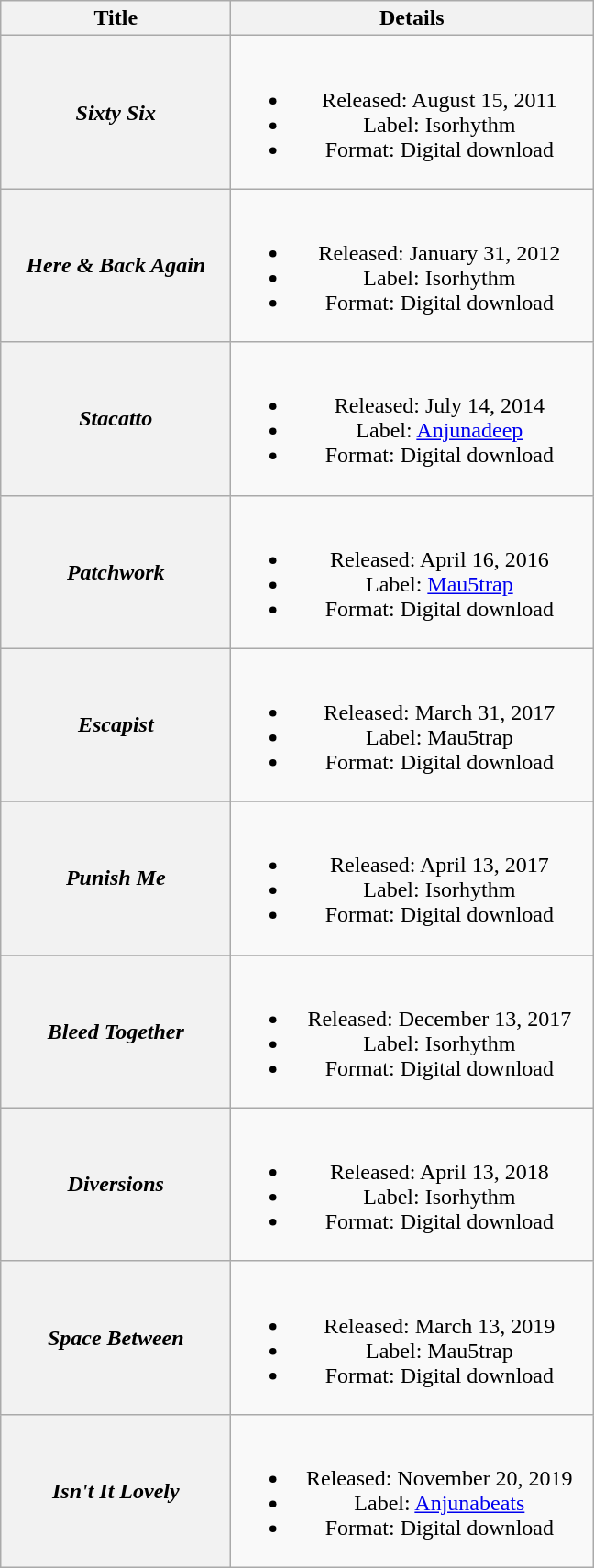<table class="wikitable plainrowheaders" style="text-align:center;">
<tr>
<th scope="col" style="width:10em;">Title</th>
<th scope="col" style="width:16em;">Details</th>
</tr>
<tr>
<th scope="row"><em>Sixty Six</em></th>
<td><br><ul><li>Released: August 15, 2011</li><li>Label: Isorhythm</li><li>Format: Digital download</li></ul></td>
</tr>
<tr>
<th scope="row"><em>Here & Back Again</em></th>
<td><br><ul><li>Released: January 31, 2012</li><li>Label: Isorhythm</li><li>Format: Digital download</li></ul></td>
</tr>
<tr>
<th scope="row"><em>Stacatto</em></th>
<td><br><ul><li>Released: July 14, 2014</li><li>Label: <a href='#'>Anjunadeep</a></li><li>Format: Digital download</li></ul></td>
</tr>
<tr>
<th scope="row"><em>Patchwork</em></th>
<td><br><ul><li>Released: April 16, 2016</li><li>Label: <a href='#'>Mau5trap</a></li><li>Format: Digital download</li></ul></td>
</tr>
<tr>
<th scope="row"><em>Escapist</em></th>
<td><br><ul><li>Released: March 31, 2017</li><li>Label: Mau5trap</li><li>Format: Digital download</li></ul></td>
</tr>
<tr>
</tr>
<tr>
<th scope="row"><em>Punish Me</em></th>
<td><br><ul><li>Released: April 13, 2017</li><li>Label: Isorhythm</li><li>Format: Digital download</li></ul></td>
</tr>
<tr>
</tr>
<tr>
<th scope="row"><em>Bleed Together</em></th>
<td><br><ul><li>Released: December 13, 2017</li><li>Label: Isorhythm</li><li>Format: Digital download</li></ul></td>
</tr>
<tr>
<th scope="row"><em>Diversions</em></th>
<td><br><ul><li>Released: April 13, 2018</li><li>Label: Isorhythm</li><li>Format: Digital download</li></ul></td>
</tr>
<tr>
<th scope="row"><em>Space Between</em></th>
<td><br><ul><li>Released: March 13, 2019</li><li>Label: Mau5trap</li><li>Format: Digital download</li></ul></td>
</tr>
<tr>
<th scope="row"><em>Isn't It Lovely</em></th>
<td><br><ul><li>Released: November 20, 2019</li><li>Label: <a href='#'>Anjunabeats</a></li><li>Format: Digital download</li></ul></td>
</tr>
</table>
